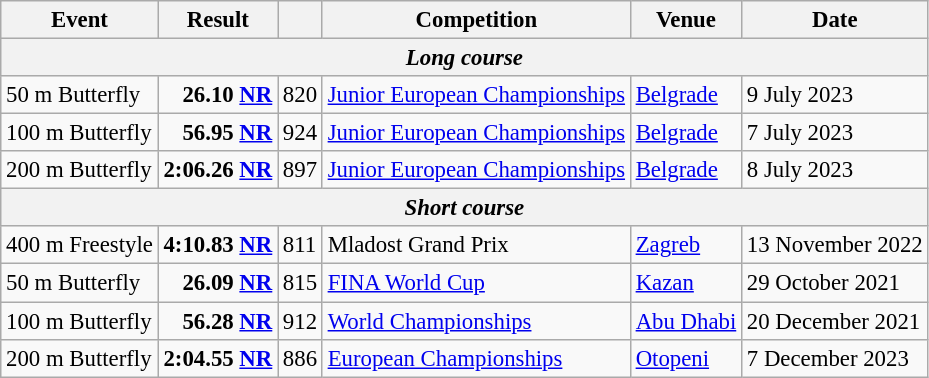<table class="wikitable" style="border-collapse: collapse; font-size: 95%;">
<tr>
<th>Event</th>
<th>Result</th>
<th></th>
<th>Competition</th>
<th>Venue</th>
<th>Date</th>
</tr>
<tr>
<th colspan=6><em>Long course</em></th>
</tr>
<tr>
<td>50 m Butterfly</td>
<td align=right><strong>26.10</strong> <strong><a href='#'>NR</a></strong></td>
<td>820</td>
<td><a href='#'>Junior European Championships</a></td>
<td> <a href='#'>Belgrade</a></td>
<td>9 July 2023</td>
</tr>
<tr>
<td>100 m Butterfly</td>
<td align=right><strong>56.95</strong> <strong><a href='#'>NR</a></strong></td>
<td>924</td>
<td><a href='#'>Junior European Championships</a></td>
<td> <a href='#'>Belgrade</a></td>
<td>7 July 2023</td>
</tr>
<tr>
<td>200 m Butterfly</td>
<td align=right><strong>2:06.26</strong> <strong><a href='#'>NR</a></strong></td>
<td>897</td>
<td><a href='#'>Junior European Championships</a></td>
<td> <a href='#'>Belgrade</a></td>
<td>8 July 2023</td>
</tr>
<tr>
<th colspan=6><em>Short course</em></th>
</tr>
<tr>
<td>400 m Freestyle</td>
<td align=right><strong>4:10.83</strong> <strong><a href='#'>NR</a></strong></td>
<td>811</td>
<td>Mladost Grand Prix</td>
<td> <a href='#'>Zagreb</a></td>
<td>13 November 2022</td>
</tr>
<tr>
<td>50 m Butterfly</td>
<td align=right><strong>26.09</strong> <strong><a href='#'>NR</a></strong></td>
<td>815</td>
<td><a href='#'>FINA World Cup</a></td>
<td> <a href='#'>Kazan</a></td>
<td>29 October 2021</td>
</tr>
<tr>
<td>100 m Butterfly</td>
<td align=right><strong>56.28</strong> <strong><a href='#'>NR</a></strong></td>
<td>912</td>
<td><a href='#'>World Championships</a></td>
<td> <a href='#'>Abu Dhabi</a></td>
<td>20 December 2021</td>
</tr>
<tr>
<td>200 m Butterfly</td>
<td align=right><strong>2:04.55</strong> <strong><a href='#'>NR</a></strong></td>
<td>886</td>
<td><a href='#'>European Championships</a></td>
<td> <a href='#'>Otopeni</a></td>
<td>7 December 2023</td>
</tr>
</table>
